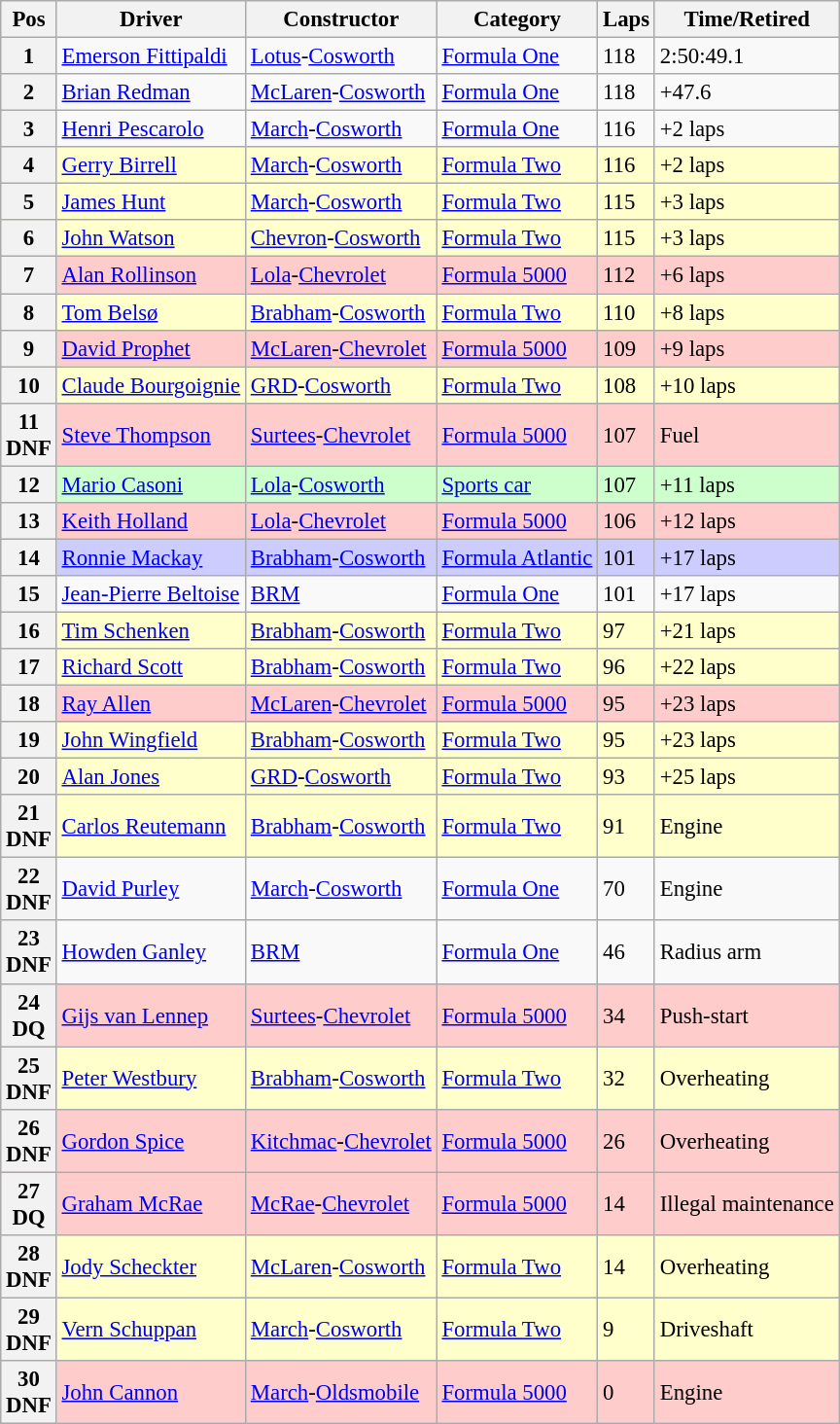<table class="wikitable" style="font-size:95%">
<tr>
<th>Pos</th>
<th>Driver</th>
<th>Constructor</th>
<th>Category</th>
<th>Laps</th>
<th>Time/Retired</th>
</tr>
<tr>
<th>1</th>
<td> <a href='#'>Emerson Fittipaldi</a></td>
<td><a href='#'>Lotus</a>-<a href='#'>Cosworth</a></td>
<td><a href='#'>Formula One</a></td>
<td>118</td>
<td>2:50:49.1</td>
</tr>
<tr>
<th>2</th>
<td> <a href='#'>Brian Redman</a></td>
<td><a href='#'>McLaren</a>-<a href='#'>Cosworth</a></td>
<td><a href='#'>Formula One</a></td>
<td>118</td>
<td>+47.6</td>
</tr>
<tr>
<th>3</th>
<td> <a href='#'>Henri Pescarolo</a></td>
<td><a href='#'>March</a>-<a href='#'>Cosworth</a></td>
<td><a href='#'>Formula One</a></td>
<td>116</td>
<td>+2 laps</td>
</tr>
<tr style="background-color:#ffffcc">
<th>4</th>
<td> <a href='#'>Gerry Birrell</a></td>
<td><a href='#'>March</a>-<a href='#'>Cosworth</a></td>
<td><a href='#'>Formula Two</a></td>
<td>116</td>
<td>+2 laps</td>
</tr>
<tr style="background-color:#ffffcc">
<th>5</th>
<td> <a href='#'>James Hunt</a></td>
<td><a href='#'>March</a>-<a href='#'>Cosworth</a></td>
<td><a href='#'>Formula Two</a></td>
<td>115</td>
<td>+3 laps</td>
</tr>
<tr style="background-color:#ffffcc">
<th>6</th>
<td> <a href='#'>John Watson</a></td>
<td><a href='#'>Chevron</a>-<a href='#'>Cosworth</a></td>
<td><a href='#'>Formula Two</a></td>
<td>115</td>
<td>+3 laps</td>
</tr>
<tr style="background-color:#ffcccc">
<th>7</th>
<td> <a href='#'>Alan Rollinson</a></td>
<td><a href='#'>Lola</a>-<a href='#'>Chevrolet</a></td>
<td><a href='#'>Formula 5000</a></td>
<td>112</td>
<td>+6 laps</td>
</tr>
<tr style="background-color:#ffffcc">
<th>8</th>
<td> <a href='#'>Tom Belsø</a></td>
<td><a href='#'>Brabham</a>-<a href='#'>Cosworth</a></td>
<td><a href='#'>Formula Two</a></td>
<td>110</td>
<td>+8 laps</td>
</tr>
<tr style="background-color:#ffcccc">
<th>9</th>
<td> <a href='#'>David Prophet</a></td>
<td><a href='#'>McLaren</a>-<a href='#'>Chevrolet</a></td>
<td><a href='#'>Formula 5000</a></td>
<td>109</td>
<td>+9 laps</td>
</tr>
<tr style="background-color:#ffffcc">
<th>10</th>
<td> <a href='#'>Claude Bourgoignie</a></td>
<td><a href='#'>GRD</a>-<a href='#'>Cosworth</a></td>
<td><a href='#'>Formula Two</a></td>
<td>108</td>
<td>+10 laps</td>
</tr>
<tr style="background-color:#ffcccc">
<th>11<br>DNF</th>
<td> <a href='#'>Steve Thompson</a></td>
<td><a href='#'>Surtees</a>-<a href='#'>Chevrolet</a></td>
<td><a href='#'>Formula 5000</a></td>
<td>107</td>
<td>Fuel</td>
</tr>
<tr style="background-color:#ccffcc">
<th>12</th>
<td> <a href='#'>Mario Casoni</a></td>
<td><a href='#'>Lola</a>-<a href='#'>Cosworth</a></td>
<td><a href='#'>Sports car</a></td>
<td>107</td>
<td>+11 laps</td>
</tr>
<tr style="background-color:#ffcccc">
<th>13</th>
<td> <a href='#'>Keith Holland</a></td>
<td><a href='#'>Lola</a>-<a href='#'>Chevrolet</a></td>
<td><a href='#'>Formula 5000</a></td>
<td>106</td>
<td>+12 laps</td>
</tr>
<tr style="background-color:#ccccff">
<th>14</th>
<td> <a href='#'>Ronnie Mackay</a></td>
<td><a href='#'>Brabham</a>-<a href='#'>Cosworth</a></td>
<td><a href='#'>Formula Atlantic</a></td>
<td>101</td>
<td>+17 laps</td>
</tr>
<tr>
<th>15</th>
<td> <a href='#'>Jean-Pierre Beltoise</a></td>
<td><a href='#'>BRM</a></td>
<td><a href='#'>Formula One</a></td>
<td>101</td>
<td>+17 laps</td>
</tr>
<tr style="background-color:#ffffcc">
<th>16</th>
<td> <a href='#'>Tim Schenken</a></td>
<td><a href='#'>Brabham</a>-<a href='#'>Cosworth</a></td>
<td><a href='#'>Formula Two</a></td>
<td>97</td>
<td>+21 laps</td>
</tr>
<tr style="background-color:#ffffcc">
<th>17</th>
<td> <a href='#'>Richard Scott</a></td>
<td><a href='#'>Brabham</a>-<a href='#'>Cosworth</a></td>
<td><a href='#'>Formula Two</a></td>
<td>96</td>
<td>+22 laps</td>
</tr>
<tr style="background-color:#ffcccc">
<th>18</th>
<td> <a href='#'>Ray Allen</a></td>
<td><a href='#'>McLaren</a>-<a href='#'>Chevrolet</a></td>
<td><a href='#'>Formula 5000</a></td>
<td>95</td>
<td>+23 laps</td>
</tr>
<tr style="background-color:#ffffcc">
<th>19</th>
<td> <a href='#'>John Wingfield</a></td>
<td><a href='#'>Brabham</a>-<a href='#'>Cosworth</a></td>
<td><a href='#'>Formula Two</a></td>
<td>95</td>
<td>+23 laps</td>
</tr>
<tr style="background-color:#ffffcc">
<th>20</th>
<td> <a href='#'>Alan Jones</a></td>
<td><a href='#'>GRD</a>-<a href='#'>Cosworth</a></td>
<td><a href='#'>Formula Two</a></td>
<td>93</td>
<td>+25 laps</td>
</tr>
<tr style="background-color:#ffffcc">
<th>21<br>DNF</th>
<td> <a href='#'>Carlos Reutemann</a></td>
<td><a href='#'>Brabham</a>-<a href='#'>Cosworth</a></td>
<td><a href='#'>Formula Two</a></td>
<td>91</td>
<td>Engine</td>
</tr>
<tr>
<th>22<br>DNF</th>
<td> <a href='#'>David Purley</a></td>
<td><a href='#'>March</a>-<a href='#'>Cosworth</a></td>
<td><a href='#'>Formula One</a></td>
<td>70</td>
<td>Engine</td>
</tr>
<tr>
<th>23<br>DNF</th>
<td> <a href='#'>Howden Ganley</a></td>
<td><a href='#'>BRM</a></td>
<td><a href='#'>Formula One</a></td>
<td>46</td>
<td>Radius arm</td>
</tr>
<tr style="background-color:#ffcccc">
<th>24<br>DQ</th>
<td> <a href='#'>Gijs van Lennep</a></td>
<td><a href='#'>Surtees</a>-<a href='#'>Chevrolet</a></td>
<td><a href='#'>Formula 5000</a></td>
<td>34</td>
<td>Push-start</td>
</tr>
<tr style="background-color:#ffffcc">
<th>25<br>DNF</th>
<td> <a href='#'>Peter Westbury</a></td>
<td><a href='#'>Brabham</a>-<a href='#'>Cosworth</a></td>
<td><a href='#'>Formula Two</a></td>
<td>32</td>
<td>Overheating</td>
</tr>
<tr style="background-color:#ffcccc">
<th>26<br>DNF</th>
<td> <a href='#'>Gordon Spice</a></td>
<td><a href='#'>Kitchmac</a>-<a href='#'>Chevrolet</a></td>
<td><a href='#'>Formula 5000</a></td>
<td>26</td>
<td>Overheating</td>
</tr>
<tr style="background-color:#ffcccc">
<th>27<br>DQ</th>
<td> <a href='#'>Graham McRae</a></td>
<td><a href='#'>McRae</a>-<a href='#'>Chevrolet</a></td>
<td><a href='#'>Formula 5000</a></td>
<td>14</td>
<td>Illegal maintenance</td>
</tr>
<tr style="background-color:#ffffcc">
<th>28<br>DNF</th>
<td> <a href='#'>Jody Scheckter</a></td>
<td><a href='#'>McLaren</a>-<a href='#'>Cosworth</a></td>
<td><a href='#'>Formula Two</a></td>
<td>14</td>
<td>Overheating</td>
</tr>
<tr style="background-color:#ffffcc">
<th>29<br>DNF</th>
<td> <a href='#'>Vern Schuppan</a></td>
<td><a href='#'>March</a>-<a href='#'>Cosworth</a></td>
<td><a href='#'>Formula Two</a></td>
<td>9</td>
<td>Driveshaft</td>
</tr>
<tr style="background-color:#ffcccc">
<th>30<br>DNF</th>
<td> <a href='#'>John Cannon</a></td>
<td><a href='#'>March</a>-<a href='#'>Oldsmobile</a></td>
<td><a href='#'>Formula 5000</a></td>
<td>0</td>
<td>Engine</td>
</tr>
</table>
